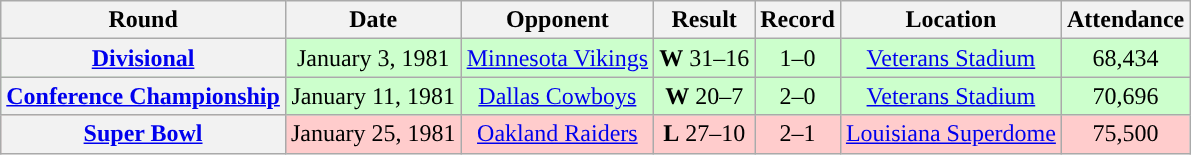<table class="wikitable" style="text-align:center">
<tr>
<th>Round</th>
<th>Date</th>
<th>Opponent</th>
<th>Result</th>
<th>Record</th>
<th>Location</th>
<th>Attendance</th>
</tr>
<tr style="background:#cfc">
<th><a href='#'>Divisional</a></th>
<td>January 3, 1981</td>
<td><a href='#'>Minnesota Vikings</a></td>
<td><strong>W</strong> 31–16</td>
<td>1–0</td>
<td><a href='#'>Veterans Stadium</a></td>
<td>68,434</td>
</tr>
<tr style="background: #cfc">
<th><a href='#'>Conference Championship</a></th>
<td>January 11, 1981</td>
<td><a href='#'>Dallas Cowboys</a></td>
<td><strong>W</strong> 20–7</td>
<td>2–0</td>
<td><a href='#'>Veterans Stadium</a></td>
<td>70,696</td>
</tr>
<tr style="background: #fcc">
<th><a href='#'>Super Bowl</a></th>
<td>January 25, 1981</td>
<td><a href='#'>Oakland Raiders</a></td>
<td><strong>L</strong> 27–10</td>
<td>2–1</td>
<td><a href='#'>Louisiana Superdome</a></td>
<td>75,500</td>
</tr>
</table>
